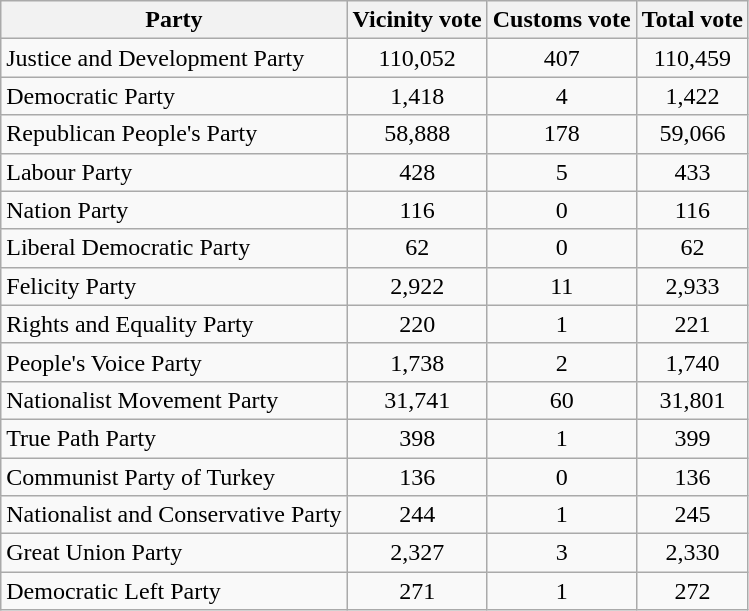<table class="wikitable sortable">
<tr>
<th style="text-align:center;">Party</th>
<th style="text-align:center;">Vicinity vote</th>
<th style="text-align:center;">Customs vote</th>
<th style="text-align:center;">Total vote</th>
</tr>
<tr>
<td>Justice and Development Party</td>
<td style="text-align:center;">110,052</td>
<td style="text-align:center;">407</td>
<td style="text-align:center;">110,459</td>
</tr>
<tr>
<td>Democratic Party</td>
<td style="text-align:center;">1,418</td>
<td style="text-align:center;">4</td>
<td style="text-align:center;">1,422</td>
</tr>
<tr>
<td>Republican People's Party</td>
<td style="text-align:center;">58,888</td>
<td style="text-align:center;">178</td>
<td style="text-align:center;">59,066</td>
</tr>
<tr>
<td>Labour Party</td>
<td style="text-align:center;">428</td>
<td style="text-align:center;">5</td>
<td style="text-align:center;">433</td>
</tr>
<tr>
<td>Nation Party</td>
<td style="text-align:center;">116</td>
<td style="text-align:center;">0</td>
<td style="text-align:center;">116</td>
</tr>
<tr>
<td>Liberal Democratic Party</td>
<td style="text-align:center;">62</td>
<td style="text-align:center;">0</td>
<td style="text-align:center;">62</td>
</tr>
<tr>
<td>Felicity Party</td>
<td style="text-align:center;">2,922</td>
<td style="text-align:center;">11</td>
<td style="text-align:center;">2,933</td>
</tr>
<tr>
<td>Rights and Equality Party</td>
<td style="text-align:center;">220</td>
<td style="text-align:center;">1</td>
<td style="text-align:center;">221</td>
</tr>
<tr>
<td>People's Voice Party</td>
<td style="text-align:center;">1,738</td>
<td style="text-align:center;">2</td>
<td style="text-align:center;">1,740</td>
</tr>
<tr>
<td>Nationalist Movement Party</td>
<td style="text-align:center;">31,741</td>
<td style="text-align:center;">60</td>
<td style="text-align:center;">31,801</td>
</tr>
<tr>
<td>True Path Party</td>
<td style="text-align:center;">398</td>
<td style="text-align:center;">1</td>
<td style="text-align:center;">399</td>
</tr>
<tr>
<td>Communist Party of Turkey</td>
<td style="text-align:center;">136</td>
<td style="text-align:center;">0</td>
<td style="text-align:center;">136</td>
</tr>
<tr>
<td>Nationalist and Conservative Party</td>
<td style="text-align:center;">244</td>
<td style="text-align:center;">1</td>
<td style="text-align:center;">245</td>
</tr>
<tr>
<td>Great Union Party</td>
<td style="text-align:center;">2,327</td>
<td style="text-align:center;">3</td>
<td style="text-align:center;">2,330</td>
</tr>
<tr>
<td>Democratic Left Party</td>
<td style="text-align:center;">271</td>
<td style="text-align:center;">1</td>
<td style="text-align:center;">272</td>
</tr>
</table>
